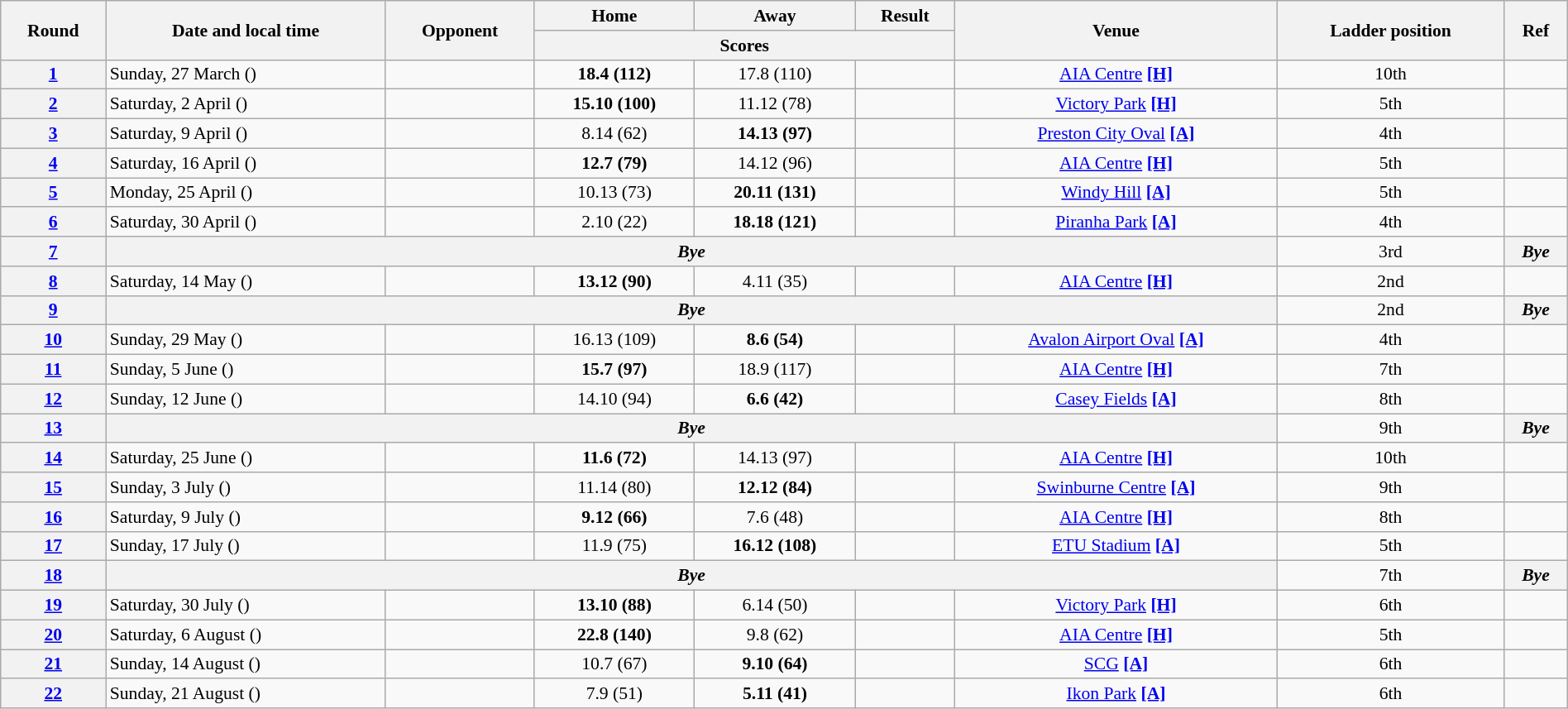<table class="wikitable plainrowheaders" style="font-size:90%; width:100%; text-align:center;">
<tr>
<th rowspan="2" scope="col">Round</th>
<th rowspan="2" scope="col">Date and local time</th>
<th rowspan="2" scope="col">Opponent</th>
<th scope="col">Home</th>
<th scope="col">Away</th>
<th scope="col">Result</th>
<th rowspan="2" scope="col">Venue</th>
<th rowspan="2" scope="col">Ladder position</th>
<th rowspan="2" scope="col" class="unsortable">Ref</th>
</tr>
<tr>
<th colspan="3" scope="col">Scores</th>
</tr>
<tr>
<th scope="row" style="text-align: center;"><a href='#'>1</a></th>
<td align="left">Sunday, 27 March ()</td>
<td align="left"></td>
<td><strong>18.4 (112)</strong></td>
<td>17.8 (110)</td>
<td></td>
<td><a href='#'>AIA Centre</a> <a href='#'><strong>[H]</strong></a></td>
<td>10th</td>
<td></td>
</tr>
<tr>
<th scope="row" style="text-align: center;"><a href='#'>2</a></th>
<td align="left">Saturday, 2 April ()</td>
<td align="left"></td>
<td><strong>15.10 (100)</strong></td>
<td>11.12 (78)</td>
<td></td>
<td><a href='#'>Victory Park</a> <a href='#'><strong>[H]</strong></a></td>
<td>5th</td>
<td></td>
</tr>
<tr>
<th scope="row" style="text-align: center;"><a href='#'>3</a></th>
<td align="left">Saturday, 9 April ()</td>
<td align="left"></td>
<td>8.14 (62)</td>
<td><strong>14.13 (97)</strong></td>
<td></td>
<td><a href='#'>Preston City Oval</a> <a href='#'><strong>[A]</strong></a></td>
<td>4th</td>
<td></td>
</tr>
<tr>
<th scope="row" style="text-align: center;"><a href='#'>4</a></th>
<td align="left">Saturday, 16 April ()</td>
<td align="left"></td>
<td><strong>12.7 (79)</strong></td>
<td>14.12 (96)</td>
<td></td>
<td><a href='#'>AIA Centre</a> <a href='#'><strong>[H]</strong></a></td>
<td>5th</td>
<td></td>
</tr>
<tr>
<th scope="row" style="text-align: center;"><a href='#'>5</a></th>
<td align="left">Monday, 25 April ()</td>
<td align="left"></td>
<td>10.13 (73)</td>
<td><strong>20.11 (131)</strong></td>
<td></td>
<td><a href='#'>Windy Hill</a> <a href='#'><strong>[A]</strong></a></td>
<td>5th</td>
<td></td>
</tr>
<tr>
<th scope="row" style="text-align: center;"><a href='#'>6</a></th>
<td align="left">Saturday, 30 April ()</td>
<td align="left"></td>
<td>2.10 (22)</td>
<td><strong>18.18 (121)</strong></td>
<td></td>
<td><a href='#'>Piranha Park</a> <a href='#'><strong>[A]</strong></a></td>
<td>4th</td>
<td></td>
</tr>
<tr>
<th scope="row" style="text-align: center;"><a href='#'>7</a></th>
<th colspan=6><span><em>Bye</em></span></th>
<td>3rd</td>
<th colspan=1><span><em>Bye</em></span></th>
</tr>
<tr>
<th scope="row" style="text-align: center;"><a href='#'>8</a></th>
<td align="left">Saturday, 14 May ()</td>
<td align="left"></td>
<td><strong>13.12 (90)</strong></td>
<td>4.11 (35)</td>
<td></td>
<td><a href='#'>AIA Centre</a> <a href='#'><strong>[H]</strong></a></td>
<td>2nd</td>
<td></td>
</tr>
<tr>
<th scope="row" style="text-align: center;"><a href='#'>9</a></th>
<th colspan=6><span><em>Bye</em></span></th>
<td>2nd</td>
<th colspan=1><span><em>Bye</em></span></th>
</tr>
<tr>
<th scope="row" style="text-align: center;"><a href='#'>10</a></th>
<td align="left">Sunday, 29 May ()</td>
<td align="left"></td>
<td>16.13 (109)</td>
<td><strong>8.6 (54)</strong></td>
<td></td>
<td><a href='#'>Avalon Airport Oval</a> <a href='#'><strong>[A]</strong></a></td>
<td>4th</td>
<td></td>
</tr>
<tr>
<th scope="row" style="text-align: center;"><a href='#'>11</a></th>
<td align="left">Sunday, 5 June ()</td>
<td align="left"></td>
<td><strong>15.7 (97)</strong></td>
<td>18.9 (117)</td>
<td></td>
<td><a href='#'>AIA Centre</a> <a href='#'><strong>[H]</strong></a></td>
<td>7th</td>
<td></td>
</tr>
<tr>
<th scope="row" style="text-align: center;"><a href='#'>12</a></th>
<td align="left">Sunday, 12 June ()</td>
<td align="left"></td>
<td>14.10 (94)</td>
<td><strong>6.6 (42)</strong></td>
<td></td>
<td><a href='#'>Casey Fields</a> <a href='#'><strong>[A]</strong></a></td>
<td>8th</td>
<td></td>
</tr>
<tr>
<th scope="row" style="text-align: center;"><a href='#'>13</a></th>
<th colspan=6><span><em>Bye</em></span></th>
<td>9th</td>
<th colspan=1><span><em>Bye</em></span></th>
</tr>
<tr>
<th scope="row" style="text-align: center;"><a href='#'>14</a></th>
<td align="left">Saturday, 25 June ()</td>
<td align="left"></td>
<td><strong>11.6 (72)</strong></td>
<td>14.13 (97)</td>
<td></td>
<td><a href='#'>AIA Centre</a> <a href='#'><strong>[H]</strong></a></td>
<td>10th</td>
<td></td>
</tr>
<tr>
<th scope="row" style="text-align: center;"><a href='#'>15</a></th>
<td align="left">Sunday, 3 July ()</td>
<td align="left"></td>
<td>11.14 (80)</td>
<td><strong>12.12 (84)</strong></td>
<td></td>
<td><a href='#'>Swinburne Centre</a> <a href='#'><strong>[A]</strong></a></td>
<td>9th</td>
<td></td>
</tr>
<tr>
<th scope="row" style="text-align: center;"><a href='#'>16</a></th>
<td align="left">Saturday, 9 July ()</td>
<td align="left"></td>
<td><strong>9.12 (66)</strong></td>
<td>7.6 (48)</td>
<td></td>
<td><a href='#'>AIA Centre</a> <a href='#'><strong>[H]</strong></a></td>
<td>8th</td>
<td></td>
</tr>
<tr>
<th scope="row" style="text-align: center;"><a href='#'>17</a></th>
<td align="left">Sunday, 17 July ()</td>
<td align="left"></td>
<td>11.9 (75)</td>
<td><strong>16.12 (108)</strong></td>
<td></td>
<td><a href='#'>ETU Stadium</a> <a href='#'><strong>[A]</strong></a></td>
<td>5th</td>
<td></td>
</tr>
<tr>
<th scope="row" style="text-align: center;"><a href='#'>18</a></th>
<th colspan=6><span><em>Bye</em></span></th>
<td>7th</td>
<th colspan=1><span><em>Bye</em></span></th>
</tr>
<tr>
<th scope="row" style="text-align: center;"><a href='#'>19</a></th>
<td align="left">Saturday, 30 July ()</td>
<td align="left"></td>
<td><strong>13.10 (88)</strong></td>
<td>6.14 (50)</td>
<td></td>
<td><a href='#'>Victory Park</a> <a href='#'><strong>[H]</strong></a></td>
<td>6th</td>
<td></td>
</tr>
<tr>
<th scope="row" style="text-align: center;"><a href='#'>20</a></th>
<td align="left">Saturday, 6 August ()</td>
<td align="left"></td>
<td><strong>22.8 (140)</strong></td>
<td>9.8 (62)</td>
<td></td>
<td><a href='#'>AIA Centre</a> <a href='#'><strong>[H]</strong></a></td>
<td>5th</td>
<td></td>
</tr>
<tr>
<th scope="row" style="text-align: center;"><a href='#'>21</a></th>
<td align="left">Sunday, 14 August ()</td>
<td align="left"></td>
<td>10.7 (67)</td>
<td><strong>9.10 (64)</strong></td>
<td></td>
<td><a href='#'>SCG</a> <a href='#'><strong>[A]</strong></a></td>
<td>6th</td>
<td></td>
</tr>
<tr>
<th scope="row" style="text-align: center;"><a href='#'>22</a></th>
<td align="left">Sunday, 21 August ()</td>
<td align="left"></td>
<td>7.9 (51)</td>
<td><strong>5.11 (41)</strong></td>
<td></td>
<td><a href='#'>Ikon Park</a> <a href='#'><strong>[A]</strong></a></td>
<td>6th</td>
<td></td>
</tr>
</table>
